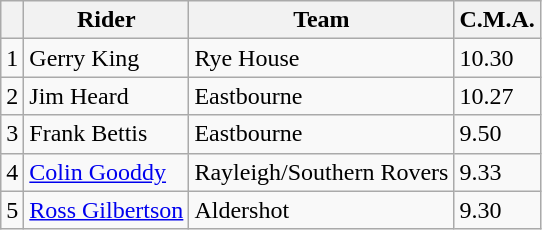<table class=wikitable>
<tr>
<th></th>
<th>Rider</th>
<th>Team</th>
<th>C.M.A.</th>
</tr>
<tr>
<td align="center">1</td>
<td>Gerry King</td>
<td>Rye House</td>
<td>10.30</td>
</tr>
<tr>
<td align="center">2</td>
<td>Jim Heard</td>
<td>Eastbourne</td>
<td>10.27</td>
</tr>
<tr>
<td align="center">3</td>
<td>Frank Bettis</td>
<td>Eastbourne</td>
<td>9.50</td>
</tr>
<tr>
<td align="center">4</td>
<td><a href='#'>Colin Gooddy</a></td>
<td>Rayleigh/Southern Rovers</td>
<td>9.33</td>
</tr>
<tr>
<td align="center">5</td>
<td><a href='#'>Ross Gilbertson</a></td>
<td>Aldershot</td>
<td>9.30</td>
</tr>
</table>
